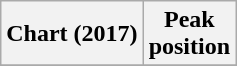<table class="wikitable sortable plainrowheaders" style="text-align:center">
<tr>
<th scope="col">Chart (2017)</th>
<th scope="col">Peak<br> position</th>
</tr>
<tr>
</tr>
</table>
